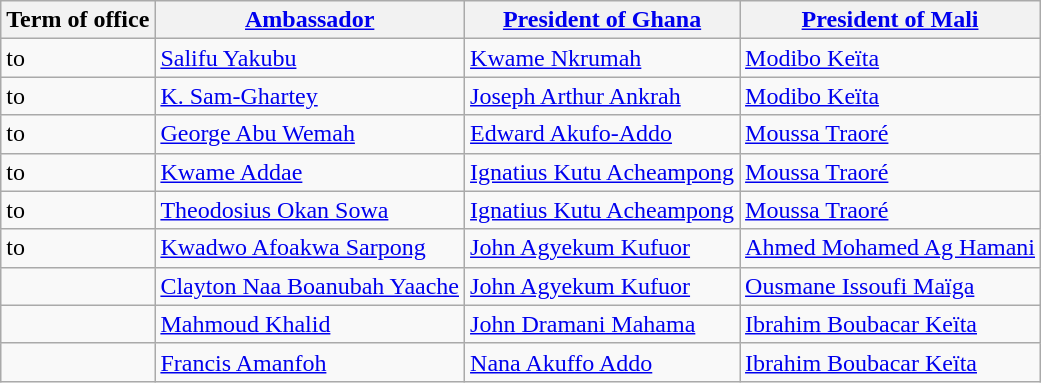<table class="wikitable sortable">
<tr>
<th>Term of office</th>
<th><a href='#'>Ambassador</a></th>
<th><a href='#'>President of Ghana</a></th>
<th><a href='#'>President of Mali</a></th>
</tr>
<tr>
<td> to </td>
<td><a href='#'>Salifu Yakubu</a></td>
<td><a href='#'>Kwame Nkrumah</a></td>
<td><a href='#'>Modibo Keïta</a></td>
</tr>
<tr>
<td> to </td>
<td><a href='#'>K. Sam-Ghartey</a></td>
<td><a href='#'>Joseph Arthur Ankrah</a></td>
<td><a href='#'>Modibo Keïta</a></td>
</tr>
<tr>
<td> to </td>
<td><a href='#'>George Abu Wemah</a></td>
<td><a href='#'>Edward Akufo-Addo</a></td>
<td><a href='#'>Moussa Traoré</a></td>
</tr>
<tr>
<td> to </td>
<td><a href='#'>Kwame Addae</a></td>
<td><a href='#'>Ignatius Kutu Acheampong</a></td>
<td><a href='#'>Moussa Traoré</a></td>
</tr>
<tr>
<td> to </td>
<td><a href='#'>Theodosius Okan Sowa</a></td>
<td><a href='#'>Ignatius Kutu Acheampong</a></td>
<td><a href='#'>Moussa Traoré</a></td>
</tr>
<tr>
<td> to </td>
<td><a href='#'>Kwadwo Afoakwa Sarpong</a></td>
<td><a href='#'>John Agyekum Kufuor</a></td>
<td><a href='#'>Ahmed Mohamed Ag Hamani</a></td>
</tr>
<tr>
<td></td>
<td><a href='#'>Clayton Naa Boanubah Yaache</a></td>
<td><a href='#'>John Agyekum Kufuor</a></td>
<td><a href='#'>Ousmane Issoufi Maïga</a></td>
</tr>
<tr>
<td></td>
<td><a href='#'>Mahmoud Khalid</a></td>
<td><a href='#'>John Dramani Mahama</a></td>
<td><a href='#'>Ibrahim Boubacar Keïta</a></td>
</tr>
<tr>
<td></td>
<td><a href='#'>Francis Amanfoh</a></td>
<td><a href='#'>Nana Akuffo Addo</a></td>
<td><a href='#'>Ibrahim Boubacar Keïta</a></td>
</tr>
</table>
